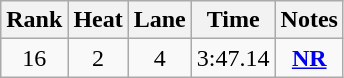<table class="wikitable" style="text-align:center">
<tr>
<th>Rank</th>
<th>Heat</th>
<th>Lane</th>
<th>Time</th>
<th>Notes</th>
</tr>
<tr>
<td>16</td>
<td>2</td>
<td>4</td>
<td>3:47.14</td>
<td><strong><a href='#'>NR</a></strong></td>
</tr>
</table>
